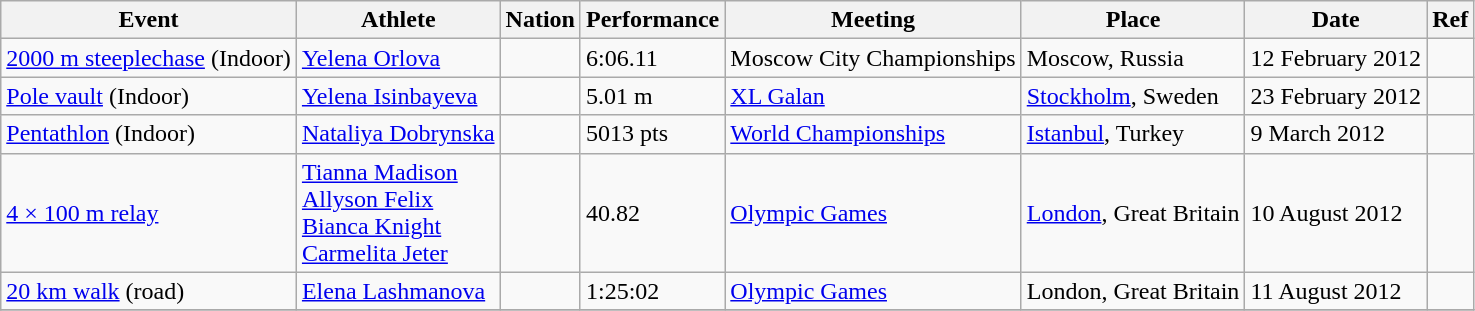<table class="wikitable" border="1">
<tr>
<th>Event</th>
<th>Athlete</th>
<th>Nation</th>
<th>Performance</th>
<th>Meeting</th>
<th>Place</th>
<th>Date</th>
<th>Ref</th>
</tr>
<tr>
<td><a href='#'>2000 m steeplechase</a> (Indoor)</td>
<td><a href='#'>Yelena Orlova</a></td>
<td></td>
<td>6:06.11</td>
<td>Moscow City Championships</td>
<td> Moscow, Russia</td>
<td>12 February 2012</td>
<td></td>
</tr>
<tr>
<td><a href='#'>Pole vault</a> (Indoor)</td>
<td><a href='#'>Yelena Isinbayeva</a></td>
<td></td>
<td>5.01 m</td>
<td><a href='#'>XL Galan</a></td>
<td> <a href='#'>Stockholm</a>, Sweden</td>
<td>23 February 2012</td>
<td></td>
</tr>
<tr>
<td><a href='#'>Pentathlon</a> (Indoor)</td>
<td><a href='#'>Nataliya Dobrynska</a></td>
<td></td>
<td>5013 pts</td>
<td><a href='#'>World Championships</a></td>
<td> <a href='#'>Istanbul</a>, Turkey</td>
<td>9 March 2012</td>
<td></td>
</tr>
<tr>
<td><a href='#'>4 × 100 m relay</a></td>
<td><a href='#'>Tianna Madison</a><br><a href='#'>Allyson Felix</a><br><a href='#'>Bianca Knight</a><br><a href='#'>Carmelita Jeter</a></td>
<td></td>
<td>40.82</td>
<td><a href='#'>Olympic Games</a></td>
<td> <a href='#'>London</a>, Great Britain</td>
<td>10 August 2012</td>
<td></td>
</tr>
<tr>
<td><a href='#'>20 km walk</a> (road)</td>
<td><a href='#'>Elena Lashmanova</a></td>
<td></td>
<td>1:25:02</td>
<td><a href='#'>Olympic Games</a></td>
<td> London, Great Britain</td>
<td>11 August 2012</td>
<td></td>
</tr>
<tr>
</tr>
</table>
